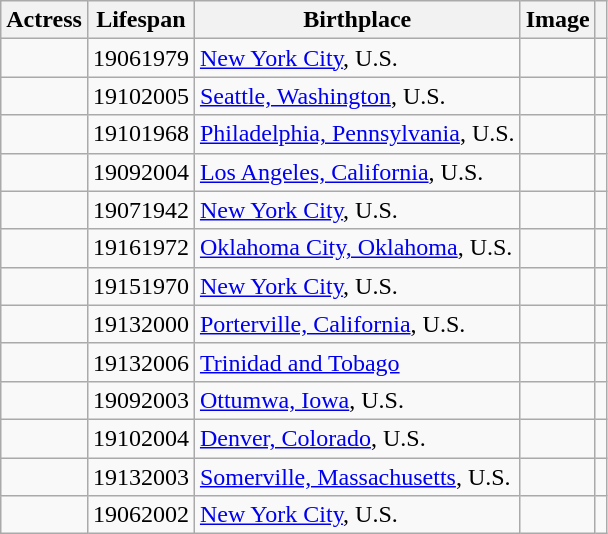<table class="wikitable sortable" style="width:; height:;">
<tr>
<th>Actress</th>
<th>Lifespan</th>
<th>Birthplace</th>
<th class="unsortable">Image</th>
<th class="unsortable"></th>
</tr>
<tr>
<td></td>
<td>19061979</td>
<td><a href='#'>New York City</a>, U.S.</td>
<td></td>
<td align=center></td>
</tr>
<tr>
<td></td>
<td>19102005</td>
<td><a href='#'>Seattle, Washington</a>, U.S.</td>
<td></td>
<td align=center></td>
</tr>
<tr>
<td></td>
<td>19101968</td>
<td><a href='#'>Philadelphia, Pennsylvania</a>, U.S.</td>
<td></td>
<td align=center></td>
</tr>
<tr>
<td></td>
<td>19092004</td>
<td><a href='#'>Los Angeles, California</a>, U.S.</td>
<td></td>
<td align=center></td>
</tr>
<tr>
<td></td>
<td>19071942</td>
<td><a href='#'>New York City</a>, U.S.</td>
<td></td>
<td align=center></td>
</tr>
<tr>
<td></td>
<td>19161972</td>
<td><a href='#'>Oklahoma City, Oklahoma</a>, U.S.</td>
<td></td>
<td align=center></td>
</tr>
<tr>
<td></td>
<td>19151970</td>
<td><a href='#'>New York City</a>, U.S.</td>
<td></td>
<td align=center></td>
</tr>
<tr>
<td></td>
<td>19132000</td>
<td><a href='#'>Porterville, California</a>, U.S.</td>
<td></td>
<td align=center></td>
</tr>
<tr>
<td> </td>
<td>19132006</td>
<td><a href='#'>Trinidad and Tobago</a></td>
<td></td>
<td align=center></td>
</tr>
<tr>
<td></td>
<td>19092003</td>
<td><a href='#'>Ottumwa, Iowa</a>, U.S.</td>
<td></td>
<td align=center></td>
</tr>
<tr>
<td></td>
<td>19102004</td>
<td><a href='#'>Denver, Colorado</a>, U.S.</td>
<td></td>
<td align=center></td>
</tr>
<tr>
<td></td>
<td>19132003</td>
<td><a href='#'>Somerville, Massachusetts</a>, U.S.</td>
<td></td>
<td align=center></td>
</tr>
<tr>
<td></td>
<td>19062002</td>
<td><a href='#'>New York City</a>, U.S.</td>
<td></td>
<td align=center></td>
</tr>
</table>
